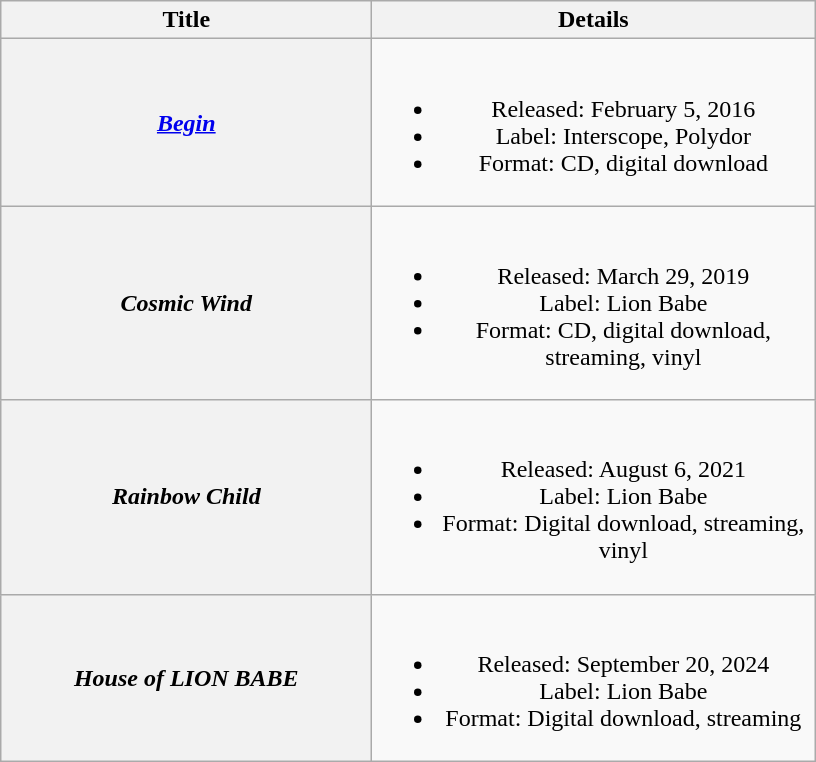<table class="wikitable plainrowheaders" style="text-align:center;">
<tr>
<th scope="col" style="width:15em;">Title</th>
<th scope="col" style="width:18em;">Details</th>
</tr>
<tr>
<th scope="row"><em><a href='#'>Begin</a></em></th>
<td><br><ul><li>Released: February 5, 2016</li><li>Label: Interscope, Polydor</li><li>Format: CD, digital download</li></ul></td>
</tr>
<tr>
<th scope="row"><em>Cosmic Wind</em></th>
<td><br><ul><li>Released: March 29, 2019</li><li>Label: Lion Babe</li><li>Format: CD, digital download, streaming, vinyl</li></ul></td>
</tr>
<tr>
<th scope="row"><em>Rainbow Child</em></th>
<td><br><ul><li>Released: August 6, 2021</li><li>Label: Lion Babe</li><li>Format: Digital download, streaming, vinyl</li></ul></td>
</tr>
<tr>
<th scope="row"><em>House of LION BABE</em></th>
<td><br><ul><li>Released: September 20, 2024</li><li>Label: Lion Babe</li><li>Format: Digital download, streaming</li></ul></td>
</tr>
</table>
